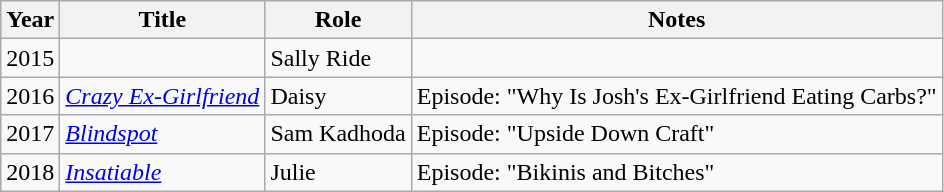<table class="wikitable sortable">
<tr>
<th>Year</th>
<th>Title</th>
<th>Role</th>
<th class="unsortable">Notes</th>
</tr>
<tr>
<td>2015</td>
<td><em></em></td>
<td>Sally Ride</td>
<td></td>
</tr>
<tr>
<td>2016</td>
<td><em><a href='#'>Crazy Ex-Girlfriend</a></em></td>
<td>Daisy</td>
<td>Episode: "Why Is Josh's Ex-Girlfriend Eating Carbs?"</td>
</tr>
<tr>
<td>2017</td>
<td><em><a href='#'>Blindspot</a></em></td>
<td>Sam Kadhoda</td>
<td>Episode: "Upside Down Craft"</td>
</tr>
<tr>
<td>2018</td>
<td><em><a href='#'>Insatiable</a></em></td>
<td>Julie</td>
<td>Episode: "Bikinis and Bitches"</td>
</tr>
</table>
